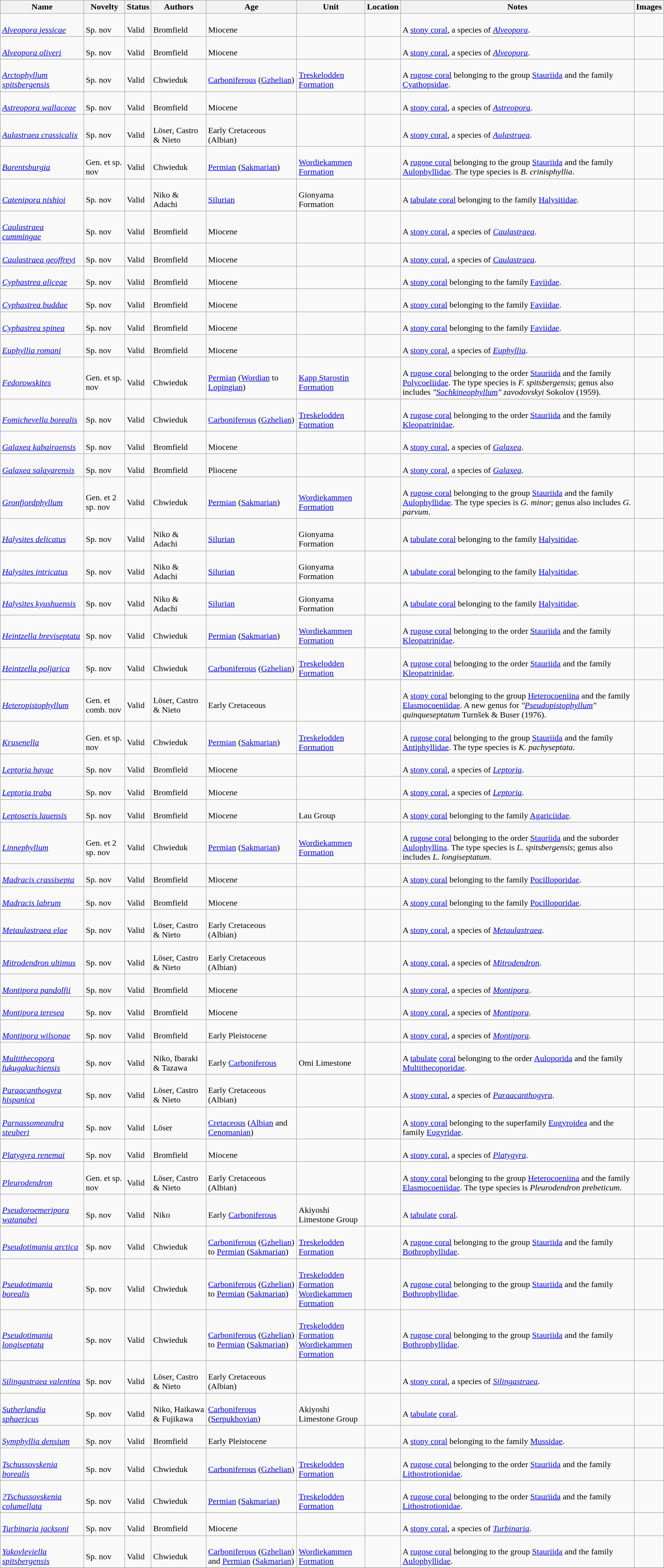<table class="wikitable sortable" align="center" width="100%">
<tr>
<th>Name</th>
<th>Novelty</th>
<th>Status</th>
<th>Authors</th>
<th>Age</th>
<th>Unit</th>
<th>Location</th>
<th>Notes</th>
<th>Images</th>
</tr>
<tr>
<td><br><em><a href='#'>Alveopora jessicae</a></em></td>
<td><br>Sp. nov</td>
<td><br>Valid</td>
<td><br>Bromfield</td>
<td><br>Miocene</td>
<td></td>
<td><br></td>
<td><br>A <a href='#'>stony coral</a>, a species of <em><a href='#'>Alveopora</a></em>.</td>
<td></td>
</tr>
<tr>
<td><br><em><a href='#'>Alveopora oliveri</a></em></td>
<td><br>Sp. nov</td>
<td><br>Valid</td>
<td><br>Bromfield</td>
<td><br>Miocene</td>
<td></td>
<td><br></td>
<td><br>A <a href='#'>stony coral</a>, a species of <em><a href='#'>Alveopora</a></em>.</td>
<td></td>
</tr>
<tr>
<td><br><em><a href='#'>Arctophyllum spitsbergensis</a></em></td>
<td><br>Sp. nov</td>
<td><br>Valid</td>
<td><br>Chwieduk</td>
<td><br><a href='#'>Carboniferous</a> (<a href='#'>Gzhelian</a>)</td>
<td><br><a href='#'>Treskelodden Formation</a></td>
<td><br></td>
<td><br>A <a href='#'>rugose coral</a> belonging to the group <a href='#'>Stauriida</a> and the family <a href='#'>Cyathopsidae</a>.</td>
<td></td>
</tr>
<tr>
<td><br><em><a href='#'>Astreopora wallaceae</a></em></td>
<td><br>Sp. nov</td>
<td><br>Valid</td>
<td><br>Bromfield</td>
<td><br>Miocene</td>
<td></td>
<td><br></td>
<td><br>A <a href='#'>stony coral</a>, a species of <em><a href='#'>Astreopora</a></em>.</td>
<td></td>
</tr>
<tr>
<td><br><em><a href='#'>Aulastraea crassicalix</a></em></td>
<td><br>Sp. nov</td>
<td><br>Valid</td>
<td><br>Löser, Castro & Nieto</td>
<td><br>Early Cretaceous (Albian)</td>
<td></td>
<td><br></td>
<td><br>A <a href='#'>stony coral</a>, a species of <em><a href='#'>Aulastraea</a></em>.</td>
<td></td>
</tr>
<tr>
<td><br><em><a href='#'>Barentsburgia</a></em></td>
<td><br>Gen. et sp. nov</td>
<td><br>Valid</td>
<td><br>Chwieduk</td>
<td><br><a href='#'>Permian</a> (<a href='#'>Sakmarian</a>)</td>
<td><br><a href='#'>Wordiekammen Formation</a></td>
<td><br></td>
<td><br>A <a href='#'>rugose coral</a> belonging to the group <a href='#'>Stauriida</a> and the family <a href='#'>Aulophyllidae</a>. The type species is <em>B. crinisphyllia</em>.</td>
<td></td>
</tr>
<tr>
<td><br><em><a href='#'>Catenipora nishioi</a></em></td>
<td><br>Sp. nov</td>
<td><br>Valid</td>
<td><br>Niko & Adachi</td>
<td><br><a href='#'>Silurian</a></td>
<td><br>Gionyama Formation</td>
<td><br></td>
<td><br>A <a href='#'>tabulate coral</a> belonging to the family <a href='#'>Halysitidae</a>.</td>
<td></td>
</tr>
<tr>
<td><br><em><a href='#'>Caulastraea cummingae</a></em></td>
<td><br>Sp. nov</td>
<td><br>Valid</td>
<td><br>Bromfield</td>
<td><br>Miocene</td>
<td></td>
<td><br><br>
</td>
<td><br>A <a href='#'>stony coral</a>, a species of <em><a href='#'>Caulastraea</a></em>.</td>
<td></td>
</tr>
<tr>
<td><br><em><a href='#'>Caulastraea geoffreyi</a></em></td>
<td><br>Sp. nov</td>
<td><br>Valid</td>
<td><br>Bromfield</td>
<td><br>Miocene</td>
<td></td>
<td><br></td>
<td><br>A <a href='#'>stony coral</a>, a species of <em><a href='#'>Caulastraea</a></em>.</td>
<td></td>
</tr>
<tr>
<td><br><em><a href='#'>Cyphastrea aliceae</a></em></td>
<td><br>Sp. nov</td>
<td><br>Valid</td>
<td><br>Bromfield</td>
<td><br>Miocene</td>
<td></td>
<td><br></td>
<td><br>A <a href='#'>stony coral</a> belonging to the family <a href='#'>Faviidae</a>.</td>
<td></td>
</tr>
<tr>
<td><br><em><a href='#'>Cyphastrea buddae</a></em></td>
<td><br>Sp. nov</td>
<td><br>Valid</td>
<td><br>Bromfield</td>
<td><br>Miocene</td>
<td></td>
<td><br></td>
<td><br>A <a href='#'>stony coral</a> belonging to the family <a href='#'>Faviidae</a>.</td>
<td></td>
</tr>
<tr>
<td><br><em><a href='#'>Cyphastrea spinea</a></em></td>
<td><br>Sp. nov</td>
<td><br>Valid</td>
<td><br>Bromfield</td>
<td><br>Miocene</td>
<td></td>
<td><br></td>
<td><br>A <a href='#'>stony coral</a> belonging to the family <a href='#'>Faviidae</a>.</td>
<td></td>
</tr>
<tr>
<td><br><em><a href='#'>Euphyllia romani</a></em></td>
<td><br>Sp. nov</td>
<td><br>Valid</td>
<td><br>Bromfield</td>
<td><br>Miocene</td>
<td></td>
<td><br></td>
<td><br>A <a href='#'>stony coral</a>, a species of <em><a href='#'>Euphyllia</a></em>.</td>
<td></td>
</tr>
<tr>
<td><br><em><a href='#'>Fedorowskites</a></em></td>
<td><br>Gen. et sp. nov</td>
<td><br>Valid</td>
<td><br>Chwieduk</td>
<td><br><a href='#'>Permian</a> (<a href='#'>Wordian</a> to <a href='#'>Lopingian</a>)</td>
<td><br><a href='#'>Kapp Starostin Formation</a></td>
<td><br><br>
</td>
<td><br>A <a href='#'>rugose coral</a> belonging to the order <a href='#'>Stauriida</a> and the family <a href='#'>Polycoeliidae</a>. The type species is <em>F. spitsbergensis</em>; genus also includes <em>"<a href='#'>Sochkineophyllum</a>" zavodovskyi</em> Sokolov (1959).</td>
<td></td>
</tr>
<tr>
<td><br><em><a href='#'>Fomichevella borealis</a></em></td>
<td><br>Sp. nov</td>
<td><br>Valid</td>
<td><br>Chwieduk</td>
<td><br><a href='#'>Carboniferous</a> (<a href='#'>Gzhelian</a>)</td>
<td><br><a href='#'>Treskelodden Formation</a></td>
<td><br></td>
<td><br>A <a href='#'>rugose coral</a> belonging to the order <a href='#'>Stauriida</a> and the family <a href='#'>Kleopatrinidae</a>.</td>
<td></td>
</tr>
<tr>
<td><br><em><a href='#'>Galaxea kabairaensis</a></em></td>
<td><br>Sp. nov</td>
<td><br>Valid</td>
<td><br>Bromfield</td>
<td><br>Miocene</td>
<td></td>
<td><br></td>
<td><br>A <a href='#'>stony coral</a>, a species of <em><a href='#'>Galaxea</a></em>.</td>
<td></td>
</tr>
<tr>
<td><br><em><a href='#'>Galaxea salayarensis</a></em></td>
<td><br>Sp. nov</td>
<td><br>Valid</td>
<td><br>Bromfield</td>
<td><br>Pliocene</td>
<td></td>
<td><br></td>
<td><br>A <a href='#'>stony coral</a>, a species of <em><a href='#'>Galaxea</a></em>.</td>
<td></td>
</tr>
<tr>
<td><br><em><a href='#'>Gronfjordphyllum</a></em></td>
<td><br>Gen. et 2 sp. nov</td>
<td><br>Valid</td>
<td><br>Chwieduk</td>
<td><br><a href='#'>Permian</a> (<a href='#'>Sakmarian</a>)</td>
<td><br><a href='#'>Wordiekammen Formation</a></td>
<td><br></td>
<td><br>A <a href='#'>rugose coral</a> belonging to the group <a href='#'>Stauriida</a> and the family <a href='#'>Aulophyllidae</a>. The type species is <em>G. minor</em>; genus also includes <em>G. parvum</em>.</td>
<td></td>
</tr>
<tr>
<td><br><em><a href='#'>Halysites delicatus</a></em></td>
<td><br>Sp. nov</td>
<td><br>Valid</td>
<td><br>Niko & Adachi</td>
<td><br><a href='#'>Silurian</a></td>
<td><br>Gionyama Formation</td>
<td><br></td>
<td><br>A <a href='#'>tabulate coral</a> belonging to the family <a href='#'>Halysitidae</a>.</td>
<td></td>
</tr>
<tr>
<td><br><em><a href='#'>Halysites intricatus</a></em></td>
<td><br>Sp. nov</td>
<td><br>Valid</td>
<td><br>Niko & Adachi</td>
<td><br><a href='#'>Silurian</a></td>
<td><br>Gionyama Formation</td>
<td><br></td>
<td><br>A <a href='#'>tabulate coral</a> belonging to the family <a href='#'>Halysitidae</a>.</td>
<td></td>
</tr>
<tr>
<td><br><em><a href='#'>Halysites kyushuensis</a></em></td>
<td><br>Sp. nov</td>
<td><br>Valid</td>
<td><br>Niko & Adachi</td>
<td><br><a href='#'>Silurian</a></td>
<td><br>Gionyama Formation</td>
<td><br></td>
<td><br>A <a href='#'>tabulate coral</a> belonging to the family <a href='#'>Halysitidae</a>.</td>
<td></td>
</tr>
<tr>
<td><br><em><a href='#'>Heintzella breviseptata</a></em></td>
<td><br>Sp. nov</td>
<td><br>Valid</td>
<td><br>Chwieduk</td>
<td><br><a href='#'>Permian</a> (<a href='#'>Sakmarian</a>)</td>
<td><br><a href='#'>Wordiekammen Formation</a></td>
<td><br></td>
<td><br>A <a href='#'>rugose coral</a> belonging to the order <a href='#'>Stauriida</a> and the family <a href='#'>Kleopatrinidae</a>.</td>
<td></td>
</tr>
<tr>
<td><br><em><a href='#'>Heintzella poljarica</a></em></td>
<td><br>Sp. nov</td>
<td><br>Valid</td>
<td><br>Chwieduk</td>
<td><br><a href='#'>Carboniferous</a> (<a href='#'>Gzhelian</a>)</td>
<td><br><a href='#'>Treskelodden Formation</a></td>
<td><br></td>
<td><br>A <a href='#'>rugose coral</a> belonging to the order <a href='#'>Stauriida</a> and the family <a href='#'>Kleopatrinidae</a>.</td>
<td></td>
</tr>
<tr>
<td><br><em><a href='#'>Heteropistophyllum</a></em></td>
<td><br>Gen. et comb. nov</td>
<td><br>Valid</td>
<td><br>Löser, Castro & Nieto</td>
<td><br>Early Cretaceous</td>
<td></td>
<td><br><br>
</td>
<td><br>A <a href='#'>stony coral</a> belonging to the group <a href='#'>Heterocoeniina</a> and the family <a href='#'>Elasmocoeniidae</a>. A new genus for <em>"<a href='#'>Pseudopistophyllum</a>" quinqueseptatum</em> Turnšek & Buser (1976).</td>
<td></td>
</tr>
<tr>
<td><br><em><a href='#'>Krusenella</a></em></td>
<td><br>Gen. et sp. nov</td>
<td><br>Valid</td>
<td><br>Chwieduk</td>
<td><br><a href='#'>Permian</a> (<a href='#'>Sakmarian</a>)</td>
<td><br><a href='#'>Treskelodden Formation</a></td>
<td><br></td>
<td><br>A <a href='#'>rugose coral</a> belonging to the group <a href='#'>Stauriida</a> and the family <a href='#'>Antiphyllidae</a>. The type species is <em>K. pachyseptata</em>.</td>
<td></td>
</tr>
<tr>
<td><br><em><a href='#'>Leptoria hayae</a></em></td>
<td><br>Sp. nov</td>
<td><br>Valid</td>
<td><br>Bromfield</td>
<td><br>Miocene</td>
<td></td>
<td><br></td>
<td><br>A <a href='#'>stony coral</a>, a species of <em><a href='#'>Leptoria</a></em>.</td>
<td></td>
</tr>
<tr>
<td><br><em><a href='#'>Leptoria traba</a></em></td>
<td><br>Sp. nov</td>
<td><br>Valid</td>
<td><br>Bromfield</td>
<td><br>Miocene</td>
<td></td>
<td><br></td>
<td><br>A <a href='#'>stony coral</a>, a species of <em><a href='#'>Leptoria</a></em>.</td>
<td></td>
</tr>
<tr>
<td><br><em><a href='#'>Leptoseris lauensis</a></em></td>
<td><br>Sp. nov</td>
<td><br>Valid</td>
<td><br>Bromfield</td>
<td><br>Miocene</td>
<td><br>Lau Group</td>
<td><br></td>
<td><br>A <a href='#'>stony coral</a> belonging to the family <a href='#'>Agariciidae</a>.</td>
<td></td>
</tr>
<tr>
<td><br><em><a href='#'>Linnephyllum</a></em></td>
<td><br>Gen. et 2 sp. nov</td>
<td><br>Valid</td>
<td><br>Chwieduk</td>
<td><br><a href='#'>Permian</a> (<a href='#'>Sakmarian</a>)</td>
<td><br><a href='#'>Wordiekammen Formation</a></td>
<td><br></td>
<td><br>A <a href='#'>rugose coral</a> belonging to the order <a href='#'>Stauriida</a> and the suborder <a href='#'>Aulophyllina</a>. The type species is <em>L. spitsbergensis</em>; genus also includes <em>L. longiseptatum</em>.</td>
<td></td>
</tr>
<tr>
<td><br><em><a href='#'>Madracis crassisepta</a></em></td>
<td><br>Sp. nov</td>
<td><br>Valid</td>
<td><br>Bromfield</td>
<td><br>Miocene</td>
<td></td>
<td><br></td>
<td><br>A <a href='#'>stony coral</a> belonging to the family <a href='#'>Pocilloporidae</a>.</td>
<td></td>
</tr>
<tr>
<td><br><em><a href='#'>Madracis labrum</a></em></td>
<td><br>Sp. nov</td>
<td><br>Valid</td>
<td><br>Bromfield</td>
<td><br>Miocene</td>
<td></td>
<td><br></td>
<td><br>A <a href='#'>stony coral</a> belonging to the family <a href='#'>Pocilloporidae</a>.</td>
<td></td>
</tr>
<tr>
<td><br><em><a href='#'>Metaulastraea elae</a></em></td>
<td><br>Sp. nov</td>
<td><br>Valid</td>
<td><br>Löser, Castro & Nieto</td>
<td><br>Early Cretaceous (Albian)</td>
<td></td>
<td><br></td>
<td><br>A <a href='#'>stony coral</a>, a species of <em><a href='#'>Metaulastraea</a></em>.</td>
<td></td>
</tr>
<tr>
<td><br><em><a href='#'>Mitrodendron ultimus</a></em></td>
<td><br>Sp. nov</td>
<td><br>Valid</td>
<td><br>Löser, Castro & Nieto</td>
<td><br>Early Cretaceous (Albian)</td>
<td></td>
<td><br></td>
<td><br>A <a href='#'>stony coral</a>, a species of <em><a href='#'>Mitrodendron</a></em>.</td>
<td></td>
</tr>
<tr>
<td><br><em><a href='#'>Montipora pandolfii</a></em></td>
<td><br>Sp. nov</td>
<td><br>Valid</td>
<td><br>Bromfield</td>
<td><br>Miocene</td>
<td></td>
<td><br></td>
<td><br>A <a href='#'>stony coral</a>, a species of <em><a href='#'>Montipora</a></em>.</td>
<td></td>
</tr>
<tr>
<td><br><em><a href='#'>Montipora teresea</a></em></td>
<td><br>Sp. nov</td>
<td><br>Valid</td>
<td><br>Bromfield</td>
<td><br>Miocene</td>
<td></td>
<td><br></td>
<td><br>A <a href='#'>stony coral</a>, a species of <em><a href='#'>Montipora</a></em>.</td>
<td></td>
</tr>
<tr>
<td><br><em><a href='#'>Montipora wilsonae</a></em></td>
<td><br>Sp. nov</td>
<td><br>Valid</td>
<td><br>Bromfield</td>
<td><br>Early Pleistocene</td>
<td></td>
<td><br></td>
<td><br>A <a href='#'>stony coral</a>, a species of <em><a href='#'>Montipora</a></em>.</td>
<td></td>
</tr>
<tr>
<td><br><em><a href='#'>Multithecopora fukugakuchiensis</a></em></td>
<td><br>Sp. nov</td>
<td><br>Valid</td>
<td><br>Niko, Ibaraki & Tazawa</td>
<td><br>Early <a href='#'>Carboniferous</a></td>
<td><br>Omi Limestone</td>
<td><br></td>
<td><br>A <a href='#'>tabulate</a> <a href='#'>coral</a> belonging to the order <a href='#'>Auloporida</a> and the family <a href='#'>Multithecoporidae</a>.</td>
<td></td>
</tr>
<tr>
<td><br><em><a href='#'>Paraacanthogyra hispanica</a></em></td>
<td><br>Sp. nov</td>
<td><br>Valid</td>
<td><br>Löser, Castro & Nieto</td>
<td><br>Early Cretaceous (Albian)</td>
<td></td>
<td><br></td>
<td><br>A <a href='#'>stony coral</a>, a species of <em><a href='#'>Paraacanthogyra</a></em>.</td>
<td></td>
</tr>
<tr>
<td><br><em><a href='#'>Parnassomeandra steuberi</a></em></td>
<td><br>Sp. nov</td>
<td><br>Valid</td>
<td><br>Löser</td>
<td><br><a href='#'>Cretaceous</a> (<a href='#'>Albian</a> and <a href='#'>Cenomanian</a>)</td>
<td></td>
<td><br><br>
</td>
<td><br>A <a href='#'>stony coral</a> belonging to the superfamily <a href='#'>Eugyroidea</a> and the family <a href='#'>Eugyridae</a>.</td>
<td></td>
</tr>
<tr>
<td><br><em><a href='#'>Platygyra renemai</a></em></td>
<td><br>Sp. nov</td>
<td><br>Valid</td>
<td><br>Bromfield</td>
<td><br>Miocene</td>
<td></td>
<td><br></td>
<td><br>A <a href='#'>stony coral</a>, a species of <em><a href='#'>Platygyra</a></em>.</td>
<td></td>
</tr>
<tr>
<td><br><em><a href='#'>Pleurodendron</a></em></td>
<td><br>Gen. et sp. nov</td>
<td><br>Valid</td>
<td><br>Löser, Castro & Nieto</td>
<td><br>Early Cretaceous (Albian)</td>
<td></td>
<td><br></td>
<td><br>A <a href='#'>stony coral</a> belonging to the group <a href='#'>Heterocoeniina</a> and the family <a href='#'>Elasmocoeniidae</a>. The type species is <em>Pleurodendron prebeticum</em>.</td>
<td></td>
</tr>
<tr>
<td><br><em><a href='#'>Pseudoroemeripora watanabei</a></em></td>
<td><br>Sp. nov</td>
<td><br>Valid</td>
<td><br>Niko</td>
<td><br>Early <a href='#'>Carboniferous</a></td>
<td><br>Akiyoshi Limestone Group</td>
<td><br></td>
<td><br>A <a href='#'>tabulate</a> <a href='#'>coral</a>.</td>
<td></td>
</tr>
<tr>
<td><br><em><a href='#'>Pseudotimania arctica</a></em></td>
<td><br>Sp. nov</td>
<td><br>Valid</td>
<td><br>Chwieduk</td>
<td><br><a href='#'>Carboniferous</a> (<a href='#'>Gzhelian</a>) to <a href='#'>Permian</a> (<a href='#'>Sakmarian</a>)</td>
<td><br><a href='#'>Treskelodden Formation</a></td>
<td><br></td>
<td><br>A <a href='#'>rugose coral</a> belonging to the group <a href='#'>Stauriida</a> and the family <a href='#'>Bothrophyllidae</a>.</td>
<td></td>
</tr>
<tr>
<td><br><em><a href='#'>Pseudotimania borealis</a></em></td>
<td><br>Sp. nov</td>
<td><br>Valid</td>
<td><br>Chwieduk</td>
<td><br><a href='#'>Carboniferous</a> (<a href='#'>Gzhelian</a>) to <a href='#'>Permian</a> (<a href='#'>Sakmarian</a>)</td>
<td><br><a href='#'>Treskelodden Formation</a><br>
<a href='#'>Wordiekammen Formation</a></td>
<td><br></td>
<td><br>A <a href='#'>rugose coral</a> belonging to the group <a href='#'>Stauriida</a> and the family <a href='#'>Bothrophyllidae</a>.</td>
<td></td>
</tr>
<tr>
<td><br><em><a href='#'>Pseudotimania longiseptata</a></em></td>
<td><br>Sp. nov</td>
<td><br>Valid</td>
<td><br>Chwieduk</td>
<td><br><a href='#'>Carboniferous</a> (<a href='#'>Gzhelian</a>) to <a href='#'>Permian</a> (<a href='#'>Sakmarian</a>)</td>
<td><br><a href='#'>Treskelodden Formation</a><br>
<a href='#'>Wordiekammen Formation</a></td>
<td><br></td>
<td><br>A <a href='#'>rugose coral</a> belonging to the group <a href='#'>Stauriida</a> and the family <a href='#'>Bothrophyllidae</a>.</td>
<td></td>
</tr>
<tr>
<td><br><em><a href='#'>Silingastraea valentina</a></em></td>
<td><br>Sp. nov</td>
<td><br>Valid</td>
<td><br>Löser, Castro & Nieto</td>
<td><br>Early Cretaceous (Albian)</td>
<td></td>
<td><br></td>
<td><br>A <a href='#'>stony coral</a>, a species of <em><a href='#'>Silingastraea</a></em>.</td>
<td></td>
</tr>
<tr>
<td><br><em><a href='#'>Sutherlandia sphaericus</a></em></td>
<td><br>Sp. nov</td>
<td><br>Valid</td>
<td><br>Niko, Haikawa & Fujikawa</td>
<td><br><a href='#'>Carboniferous</a> (<a href='#'>Serpukhovian</a>)</td>
<td><br>Akiyoshi Limestone Group</td>
<td><br></td>
<td><br>A <a href='#'>tabulate</a> <a href='#'>coral</a>.</td>
<td></td>
</tr>
<tr>
<td><br><em><a href='#'>Symphyllia densium</a></em></td>
<td><br>Sp. nov</td>
<td><br>Valid</td>
<td><br>Bromfield</td>
<td><br>Early Pleistocene</td>
<td></td>
<td><br></td>
<td><br>A <a href='#'>stony coral</a> belonging to the family <a href='#'>Mussidae</a>.</td>
<td></td>
</tr>
<tr>
<td><br><em><a href='#'>Tschussovskenia borealis</a></em></td>
<td><br>Sp. nov</td>
<td><br>Valid</td>
<td><br>Chwieduk</td>
<td><br><a href='#'>Carboniferous</a> (<a href='#'>Gzhelian</a>)</td>
<td><br><a href='#'>Treskelodden Formation</a></td>
<td><br></td>
<td><br>A <a href='#'>rugose coral</a> belonging to the order <a href='#'>Stauriida</a> and the family <a href='#'>Lithostrotionidae</a>.</td>
<td></td>
</tr>
<tr>
<td><br><em><a href='#'>?Tschussovskenia columellata</a></em></td>
<td><br>Sp. nov</td>
<td><br>Valid</td>
<td><br>Chwieduk</td>
<td><br><a href='#'>Permian</a> (<a href='#'>Sakmarian</a>)</td>
<td><br><a href='#'>Treskelodden Formation</a></td>
<td><br></td>
<td><br>A <a href='#'>rugose coral</a> belonging to the order <a href='#'>Stauriida</a> and the family <a href='#'>Lithostrotionidae</a>.</td>
<td></td>
</tr>
<tr>
<td><br><em><a href='#'>Turbinaria jacksoni</a></em></td>
<td><br>Sp. nov</td>
<td><br>Valid</td>
<td><br>Bromfield</td>
<td><br>Miocene</td>
<td></td>
<td><br></td>
<td><br>A <a href='#'>stony coral</a>, a species of <em><a href='#'>Turbinaria</a></em>.</td>
<td></td>
</tr>
<tr>
<td><br><em><a href='#'>Yakovleviella spitsbergensis</a></em></td>
<td><br>Sp. nov</td>
<td><br>Valid</td>
<td><br>Chwieduk</td>
<td><br><a href='#'>Carboniferous</a> (<a href='#'>Gzhelian</a>) and <a href='#'>Permian</a> (<a href='#'>Sakmarian</a>)</td>
<td><br><a href='#'>Wordiekammen Formation</a></td>
<td><br></td>
<td><br>A <a href='#'>rugose coral</a> belonging to the group <a href='#'>Stauriida</a> and the family <a href='#'>Aulophyllidae</a>.</td>
<td></td>
</tr>
<tr>
</tr>
</table>
